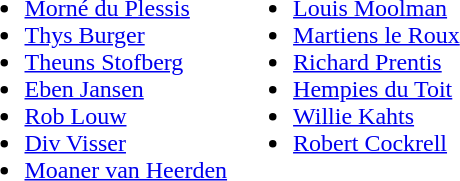<table>
<tr style="vertical-align:top">
<td><br><ul><li><a href='#'>Morné du Plessis</a></li><li><a href='#'>Thys Burger</a></li><li><a href='#'>Theuns Stofberg</a></li><li><a href='#'>Eben Jansen</a></li><li><a href='#'>Rob Louw</a></li><li><a href='#'>Div Visser</a></li><li><a href='#'>Moaner van Heerden</a></li></ul></td>
<td><br><ul><li><a href='#'>Louis Moolman</a></li><li><a href='#'>Martiens le Roux</a></li><li><a href='#'>Richard Prentis</a></li><li><a href='#'>Hempies du Toit</a></li><li><a href='#'>Willie Kahts</a></li><li><a href='#'>Robert Cockrell</a></li></ul></td>
</tr>
</table>
